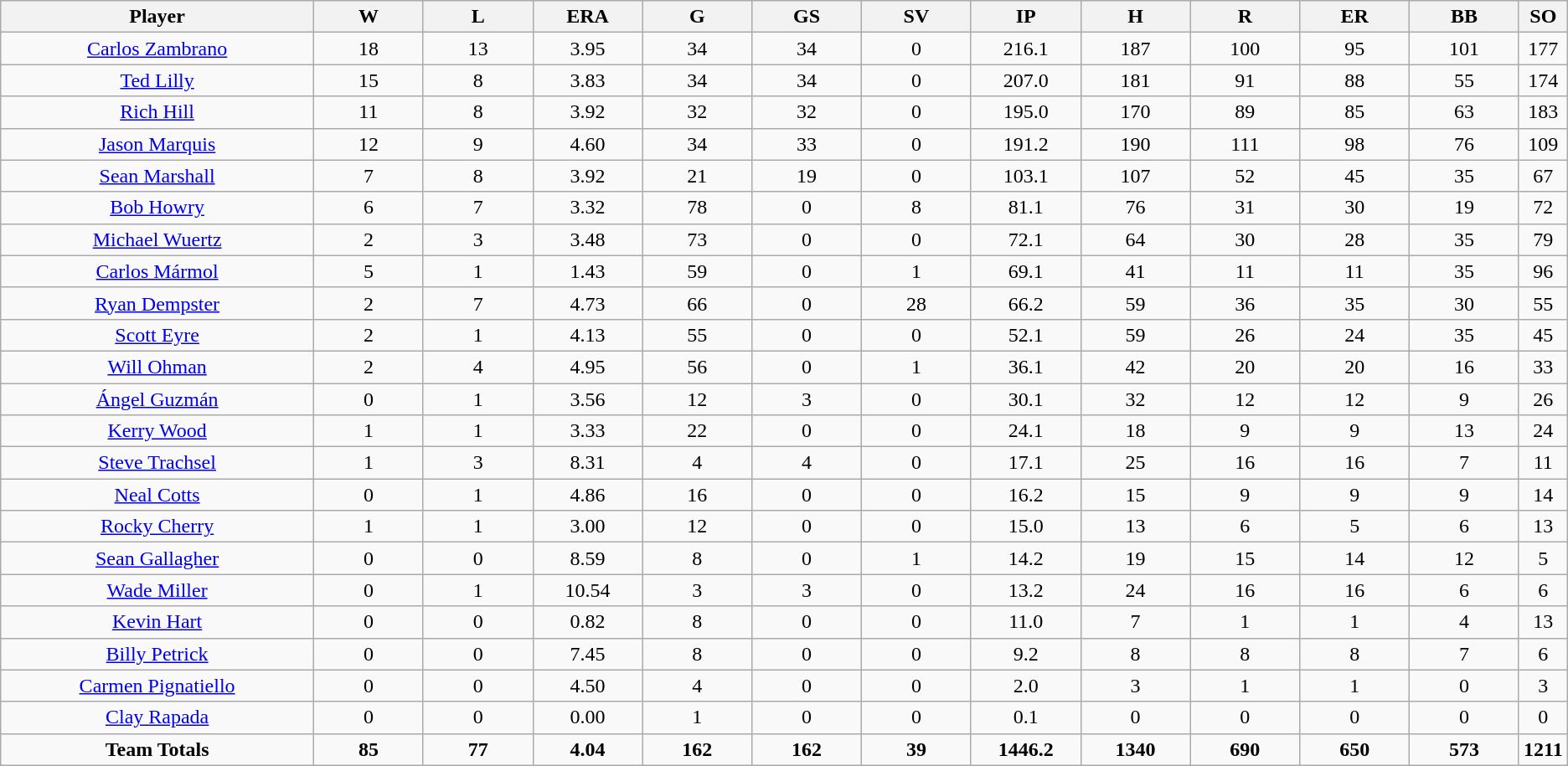<table class=wikitable style="text-align:center">
<tr>
<th bgcolor=#DDDDFF; width="20%">Player</th>
<th bgcolor=#DDDDFF; width="7%">W</th>
<th bgcolor=#DDDDFF; width="7%">L</th>
<th bgcolor=#DDDDFF; width="7%">ERA</th>
<th bgcolor=#DDDDFF; width="7%">G</th>
<th bgcolor=#DDDDFF; width="7%">GS</th>
<th bgcolor=#DDDDFF; width="7%">SV</th>
<th bgcolor=#DDDDFF; width="7%">IP</th>
<th bgcolor=#DDDDFF; width="7%">H</th>
<th bgcolor=#DDDDFF; width="7%">R</th>
<th bgcolor=#DDDDFF; width="7%">ER</th>
<th bgcolor=#DDDDFF; width="7%">BB</th>
<th bgcolor=#DDDDFF; width="7%">SO</th>
</tr>
<tr>
<td><a href='#'>Carlos Zambrano</a></td>
<td>18</td>
<td>13</td>
<td>3.95</td>
<td>34</td>
<td>34</td>
<td>0</td>
<td>216.1</td>
<td>187</td>
<td>100</td>
<td>95</td>
<td>101</td>
<td>177</td>
</tr>
<tr>
<td><a href='#'>Ted Lilly</a></td>
<td>15</td>
<td>8</td>
<td>3.83</td>
<td>34</td>
<td>34</td>
<td>0</td>
<td>207.0</td>
<td>181</td>
<td>91</td>
<td>88</td>
<td>55</td>
<td>174</td>
</tr>
<tr>
<td><a href='#'>Rich Hill</a></td>
<td>11</td>
<td>8</td>
<td>3.92</td>
<td>32</td>
<td>32</td>
<td>0</td>
<td>195.0</td>
<td>170</td>
<td>89</td>
<td>85</td>
<td>63</td>
<td>183</td>
</tr>
<tr>
<td><a href='#'>Jason Marquis</a></td>
<td>12</td>
<td>9</td>
<td>4.60</td>
<td>34</td>
<td>33</td>
<td>0</td>
<td>191.2</td>
<td>190</td>
<td>111</td>
<td>98</td>
<td>76</td>
<td>109</td>
</tr>
<tr>
<td><a href='#'>Sean Marshall</a></td>
<td>7</td>
<td>8</td>
<td>3.92</td>
<td>21</td>
<td>19</td>
<td>0</td>
<td>103.1</td>
<td>107</td>
<td>52</td>
<td>45</td>
<td>35</td>
<td>67</td>
</tr>
<tr>
<td><a href='#'>Bob Howry</a></td>
<td>6</td>
<td>7</td>
<td>3.32</td>
<td>78</td>
<td>0</td>
<td>8</td>
<td>81.1</td>
<td>76</td>
<td>31</td>
<td>30</td>
<td>19</td>
<td>72</td>
</tr>
<tr>
<td><a href='#'>Michael Wuertz</a></td>
<td>2</td>
<td>3</td>
<td>3.48</td>
<td>73</td>
<td>0</td>
<td>0</td>
<td>72.1</td>
<td>64</td>
<td>30</td>
<td>28</td>
<td>35</td>
<td>79</td>
</tr>
<tr>
<td><a href='#'>Carlos Mármol</a></td>
<td>5</td>
<td>1</td>
<td>1.43</td>
<td>59</td>
<td>0</td>
<td>1</td>
<td>69.1</td>
<td>41</td>
<td>11</td>
<td>11</td>
<td>35</td>
<td>96</td>
</tr>
<tr>
<td><a href='#'>Ryan Dempster</a></td>
<td>2</td>
<td>7</td>
<td>4.73</td>
<td>66</td>
<td>0</td>
<td>28</td>
<td>66.2</td>
<td>59</td>
<td>36</td>
<td>35</td>
<td>30</td>
<td>55</td>
</tr>
<tr>
<td><a href='#'>Scott Eyre</a></td>
<td>2</td>
<td>1</td>
<td>4.13</td>
<td>55</td>
<td>0</td>
<td>0</td>
<td>52.1</td>
<td>59</td>
<td>26</td>
<td>24</td>
<td>35</td>
<td>45</td>
</tr>
<tr>
<td><a href='#'>Will Ohman</a></td>
<td>2</td>
<td>4</td>
<td>4.95</td>
<td>56</td>
<td>0</td>
<td>1</td>
<td>36.1</td>
<td>42</td>
<td>20</td>
<td>20</td>
<td>16</td>
<td>33</td>
</tr>
<tr>
<td><a href='#'>Ángel Guzmán</a></td>
<td>0</td>
<td>1</td>
<td>3.56</td>
<td>12</td>
<td>3</td>
<td>0</td>
<td>30.1</td>
<td>32</td>
<td>12</td>
<td>12</td>
<td>9</td>
<td>26</td>
</tr>
<tr>
<td><a href='#'>Kerry Wood</a></td>
<td>1</td>
<td>1</td>
<td>3.33</td>
<td>22</td>
<td>0</td>
<td>0</td>
<td>24.1</td>
<td>18</td>
<td>9</td>
<td>9</td>
<td>13</td>
<td>24</td>
</tr>
<tr>
<td><a href='#'>Steve Trachsel</a></td>
<td>1</td>
<td>3</td>
<td>8.31</td>
<td>4</td>
<td>4</td>
<td>0</td>
<td>17.1</td>
<td>25</td>
<td>16</td>
<td>16</td>
<td>7</td>
<td>11</td>
</tr>
<tr>
<td><a href='#'>Neal Cotts</a></td>
<td>0</td>
<td>1</td>
<td>4.86</td>
<td>16</td>
<td>0</td>
<td>0</td>
<td>16.2</td>
<td>15</td>
<td>9</td>
<td>9</td>
<td>9</td>
<td>14</td>
</tr>
<tr>
<td><a href='#'>Rocky Cherry</a></td>
<td>1</td>
<td>1</td>
<td>3.00</td>
<td>12</td>
<td>0</td>
<td>0</td>
<td>15.0</td>
<td>13</td>
<td>6</td>
<td>5</td>
<td>6</td>
<td>13</td>
</tr>
<tr>
<td><a href='#'>Sean Gallagher</a></td>
<td>0</td>
<td>0</td>
<td>8.59</td>
<td>8</td>
<td>0</td>
<td>1</td>
<td>14.2</td>
<td>19</td>
<td>15</td>
<td>14</td>
<td>12</td>
<td>5</td>
</tr>
<tr>
<td><a href='#'>Wade Miller</a></td>
<td>0</td>
<td>1</td>
<td>10.54</td>
<td>3</td>
<td>3</td>
<td>0</td>
<td>13.2</td>
<td>24</td>
<td>16</td>
<td>16</td>
<td>6</td>
<td>6</td>
</tr>
<tr>
<td><a href='#'>Kevin Hart</a></td>
<td>0</td>
<td>0</td>
<td>0.82</td>
<td>8</td>
<td>0</td>
<td>0</td>
<td>11.0</td>
<td>7</td>
<td>1</td>
<td>1</td>
<td>4</td>
<td>13</td>
</tr>
<tr>
<td><a href='#'>Billy Petrick</a></td>
<td>0</td>
<td>0</td>
<td>7.45</td>
<td>8</td>
<td>0</td>
<td>0</td>
<td>9.2</td>
<td>8</td>
<td>8</td>
<td>8</td>
<td>7</td>
<td>6</td>
</tr>
<tr>
<td><a href='#'>Carmen Pignatiello</a></td>
<td>0</td>
<td>0</td>
<td>4.50</td>
<td>4</td>
<td>0</td>
<td>0</td>
<td>2.0</td>
<td>3</td>
<td>1</td>
<td>1</td>
<td>0</td>
<td>3</td>
</tr>
<tr>
<td><a href='#'>Clay Rapada</a></td>
<td>0</td>
<td>0</td>
<td>0.00</td>
<td>1</td>
<td>0</td>
<td>0</td>
<td>0.1</td>
<td>0</td>
<td>0</td>
<td>0</td>
<td>0</td>
<td>0</td>
</tr>
<tr>
<td><strong>Team Totals</strong></td>
<td><strong>85</strong></td>
<td><strong>77</strong></td>
<td><strong>4.04</strong></td>
<td><strong>162</strong></td>
<td><strong>162</strong></td>
<td><strong>39</strong></td>
<td><strong>1446.2</strong></td>
<td><strong>1340</strong></td>
<td><strong>690</strong></td>
<td><strong>650</strong></td>
<td><strong>573</strong></td>
<td><strong>1211</strong></td>
</tr>
</table>
